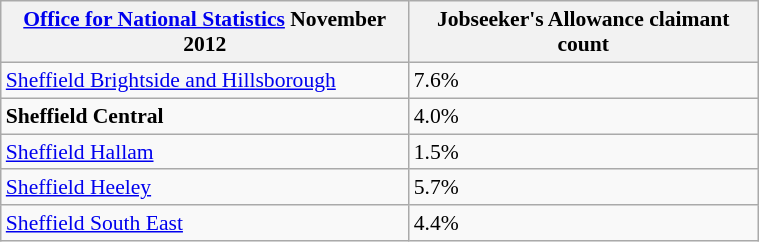<table class="wikitable" id="toc" style="float: right; margin-left: 1em; width: 40%; font-size: 90%;" cellspacing="5">
<tr>
<th><a href='#'>Office for National Statistics</a> November 2012</th>
<th>Jobseeker's Allowance claimant count</th>
</tr>
<tr>
<td><a href='#'>Sheffield Brightside and Hillsborough</a></td>
<td>7.6%</td>
</tr>
<tr>
<td><strong>Sheffield Central</strong></td>
<td>4.0%</td>
</tr>
<tr>
<td><a href='#'>Sheffield Hallam</a></td>
<td>1.5%</td>
</tr>
<tr>
<td><a href='#'>Sheffield Heeley</a></td>
<td>5.7%</td>
</tr>
<tr>
<td><a href='#'>Sheffield South East</a></td>
<td>4.4%</td>
</tr>
</table>
